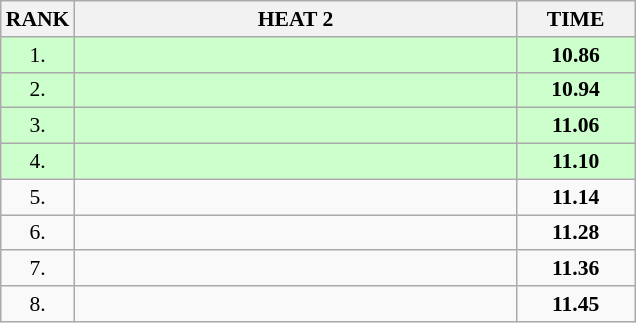<table class="wikitable" style="border-collapse: collapse; font-size: 90%;">
<tr>
<th>RANK</th>
<th style="width: 20em">HEAT 2</th>
<th style="width: 5em">TIME</th>
</tr>
<tr style="background:#ccffcc;">
<td align="center">1.</td>
<td></td>
<td align="center"><strong>10.86</strong></td>
</tr>
<tr style="background:#ccffcc;">
<td align="center">2.</td>
<td></td>
<td align="center"><strong>10.94</strong></td>
</tr>
<tr style="background:#ccffcc;">
<td align="center">3.</td>
<td></td>
<td align="center"><strong>11.06</strong></td>
</tr>
<tr style="background:#ccffcc;">
<td align="center">4.</td>
<td></td>
<td align="center"><strong>11.10</strong></td>
</tr>
<tr>
<td align="center">5.</td>
<td></td>
<td align="center"><strong>11.14</strong></td>
</tr>
<tr>
<td align="center">6.</td>
<td></td>
<td align="center"><strong>11.28</strong></td>
</tr>
<tr>
<td align="center">7.</td>
<td></td>
<td align="center"><strong>11.36</strong></td>
</tr>
<tr>
<td align="center">8.</td>
<td></td>
<td align="center"><strong>11.45</strong></td>
</tr>
</table>
